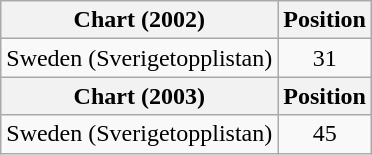<table class="wikitable">
<tr>
<th>Chart (2002)</th>
<th>Position</th>
</tr>
<tr>
<td>Sweden (Sverigetopplistan)</td>
<td align="center">31</td>
</tr>
<tr>
<th>Chart (2003)</th>
<th>Position</th>
</tr>
<tr>
<td>Sweden (Sverigetopplistan)</td>
<td align="center">45</td>
</tr>
</table>
